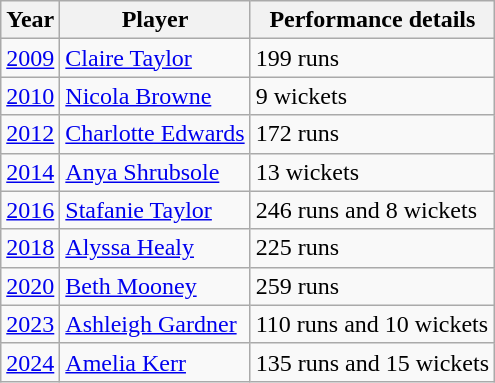<table class="wikitable" style="text-align:left;">
<tr>
<th>Year</th>
<th>Player</th>
<th>Performance details</th>
</tr>
<tr>
<td><a href='#'>2009</a></td>
<td> <a href='#'>Claire Taylor</a></td>
<td>199 runs</td>
</tr>
<tr>
<td><a href='#'>2010</a></td>
<td> <a href='#'>Nicola Browne</a></td>
<td>9 wickets</td>
</tr>
<tr>
<td><a href='#'>2012</a></td>
<td> <a href='#'>Charlotte Edwards</a></td>
<td>172 runs</td>
</tr>
<tr>
<td><a href='#'>2014</a></td>
<td> <a href='#'>Anya Shrubsole</a></td>
<td>13 wickets</td>
</tr>
<tr>
<td><a href='#'>2016</a></td>
<td> <a href='#'>Stafanie Taylor</a></td>
<td>246 runs and 8 wickets</td>
</tr>
<tr>
<td><a href='#'>2018</a></td>
<td> <a href='#'>Alyssa Healy</a></td>
<td>225 runs</td>
</tr>
<tr>
<td><a href='#'>2020</a></td>
<td> <a href='#'>Beth Mooney</a></td>
<td>259 runs</td>
</tr>
<tr>
<td><a href='#'>2023</a></td>
<td> <a href='#'>Ashleigh Gardner</a></td>
<td>110 runs and 10 wickets</td>
</tr>
<tr>
<td><a href='#'>2024</a></td>
<td> <a href='#'>Amelia Kerr</a></td>
<td>135 runs and 15 wickets</td>
</tr>
</table>
